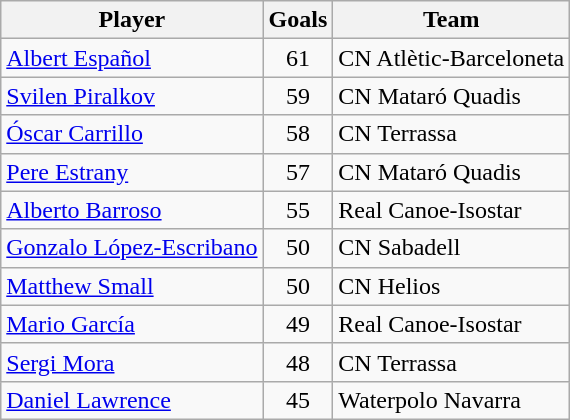<table class="wikitable">
<tr>
<th>Player</th>
<th>Goals</th>
<th>Team</th>
</tr>
<tr>
<td> <a href='#'>Albert Español</a></td>
<td style="text-align:center;">61</td>
<td>CN Atlètic-Barceloneta</td>
</tr>
<tr>
<td> <a href='#'>Svilen Piralkov</a></td>
<td style="text-align:center;">59</td>
<td>CN Mataró Quadis</td>
</tr>
<tr>
<td> <a href='#'>Óscar Carrillo</a></td>
<td style="text-align:center;">58</td>
<td>CN Terrassa</td>
</tr>
<tr>
<td> <a href='#'>Pere Estrany</a></td>
<td style="text-align:center;">57</td>
<td>CN Mataró Quadis</td>
</tr>
<tr>
<td> <a href='#'>Alberto Barroso</a></td>
<td style="text-align:center;">55</td>
<td>Real Canoe-Isostar</td>
</tr>
<tr>
<td> <a href='#'>Gonzalo López-Escribano</a></td>
<td style="text-align:center;">50</td>
<td>CN Sabadell</td>
</tr>
<tr>
<td> <a href='#'>Matthew Small</a></td>
<td style="text-align:center;">50</td>
<td>CN Helios</td>
</tr>
<tr>
<td> <a href='#'>Mario García</a></td>
<td style="text-align:center;">49</td>
<td>Real Canoe-Isostar</td>
</tr>
<tr>
<td> <a href='#'>Sergi Mora</a></td>
<td style="text-align:center;">48</td>
<td>CN Terrassa</td>
</tr>
<tr>
<td> <a href='#'>Daniel Lawrence</a></td>
<td style="text-align:center;">45</td>
<td>Waterpolo Navarra</td>
</tr>
</table>
